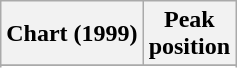<table class="wikitable sortable plainrowheaders">
<tr>
<th>Chart (1999)</th>
<th>Peak<br>position</th>
</tr>
<tr>
</tr>
<tr>
</tr>
</table>
